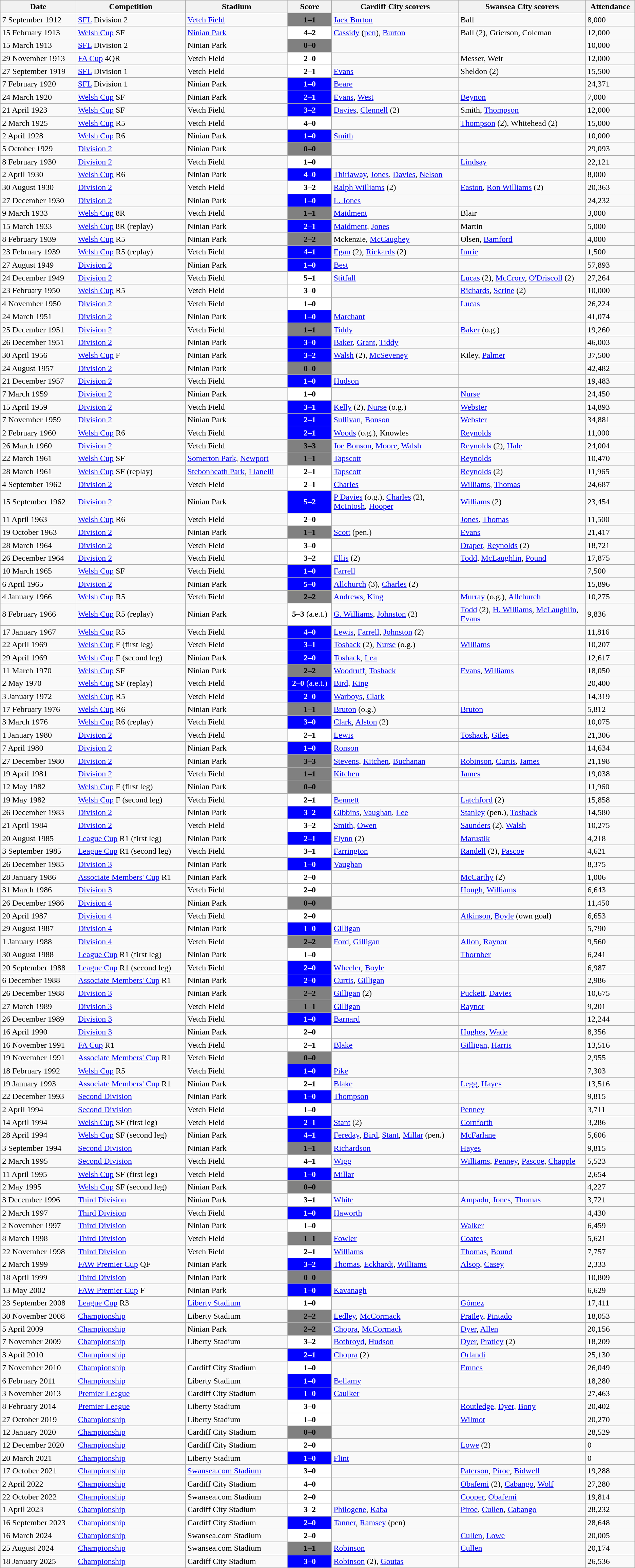<table class="wikitable sortable">
<tr>
<th>Date</th>
<th>Competition</th>
<th>Stadium</th>
<th>Score</th>
<th style="width:20%">Cardiff City scorers</th>
<th style="width:20%">Swansea City scorers</th>
<th>Attendance</th>
</tr>
<tr>
<td>7 September 1912</td>
<td><a href='#'>SFL</a> Division 2</td>
<td><a href='#'>Vetch Field</a></td>
<td style="text-align:center; color:black; background:gray"><strong>1–1</strong></td>
<td><a href='#'>Jack Burton</a></td>
<td>Ball</td>
<td>8,000</td>
</tr>
<tr>
<td>15 February 1913</td>
<td><a href='#'>Welsh Cup</a> SF</td>
<td><a href='#'>Ninian Park</a></td>
<td style="text-align:center; color:black; background:white"><strong>4–2</strong></td>
<td><a href='#'>Cassidy</a> (<a href='#'>pen</a>), <a href='#'>Burton</a></td>
<td>Ball (2), Grierson, Coleman</td>
<td>12,000</td>
</tr>
<tr>
<td>15 March 1913</td>
<td><a href='#'>SFL</a> Division 2</td>
<td>Ninian Park</td>
<td style="text-align:center; color:black; background:gray"><strong>0–0</strong></td>
<td></td>
<td></td>
<td>10,000</td>
</tr>
<tr>
<td>29 November 1913</td>
<td><a href='#'>FA Cup</a> 4QR</td>
<td>Vetch Field</td>
<td style="text-align:center; color:black; background:white"><strong>2–0</strong></td>
<td></td>
<td>Messer, Weir</td>
<td>12,000</td>
</tr>
<tr>
<td>27 September 1919</td>
<td><a href='#'>SFL</a> Division 1</td>
<td>Vetch Field</td>
<td style="text-align:center; color:black; background:White"><strong>2–1</strong></td>
<td><a href='#'>Evans</a></td>
<td>Sheldon (2)</td>
<td>15,500</td>
</tr>
<tr>
<td>7 February 1920</td>
<td><a href='#'>SFL</a> Division 1</td>
<td>Ninian Park</td>
<td style="text-align:center; color:white; background:blue"><strong>1–0</strong></td>
<td><a href='#'>Beare</a></td>
<td></td>
<td>24,371</td>
</tr>
<tr>
<td>24 March 1920</td>
<td><a href='#'>Welsh Cup</a> SF</td>
<td>Ninian Park</td>
<td style="text-align:center; color:white; background:blue"><strong>2–1</strong></td>
<td><a href='#'>Evans</a>, <a href='#'>West</a></td>
<td><a href='#'>Beynon</a></td>
<td>7,000</td>
</tr>
<tr>
<td>21 April 1923</td>
<td><a href='#'>Welsh Cup</a> SF</td>
<td>Vetch Field</td>
<td style="text-align:center; color:white; background:blue"><strong>3–2</strong></td>
<td><a href='#'>Davies</a>, <a href='#'>Clennell</a> (2)</td>
<td>Smith, <a href='#'>Thompson</a></td>
<td>12,000</td>
</tr>
<tr>
<td>2 March 1925</td>
<td><a href='#'>Welsh Cup</a> R5</td>
<td>Vetch Field</td>
<td style="text-align:center; color:black; background:white"><strong>4–0</strong></td>
<td></td>
<td><a href='#'>Thompson</a> (2), Whitehead (2)</td>
<td>15,000</td>
</tr>
<tr>
<td>2 April 1928</td>
<td><a href='#'>Welsh Cup</a> R6</td>
<td>Ninian Park</td>
<td style="text-align:center; color:white; background:blue"><strong>1–0</strong></td>
<td><a href='#'>Smith</a></td>
<td></td>
<td>10,000</td>
</tr>
<tr>
<td>5 October 1929</td>
<td><a href='#'>Division 2</a></td>
<td>Ninian Park</td>
<td style="text-align:center; color:black; background:gray"><strong>0–0</strong></td>
<td></td>
<td></td>
<td>29,093</td>
</tr>
<tr>
<td>8 February 1930</td>
<td><a href='#'>Division 2</a></td>
<td>Vetch Field</td>
<td style="text-align:center; color:black; background:white"><strong>1–0</strong></td>
<td></td>
<td><a href='#'>Lindsay</a></td>
<td>22,121</td>
</tr>
<tr>
<td>2 April 1930</td>
<td><a href='#'>Welsh Cup</a> R6</td>
<td>Ninian Park</td>
<td style="text-align:center; color:white; background:blue"><strong>4–0</strong></td>
<td><a href='#'>Thirlaway</a>, <a href='#'>Jones</a>, <a href='#'>Davies</a>, <a href='#'>Nelson</a></td>
<td></td>
<td>8,000</td>
</tr>
<tr>
<td>30 August 1930</td>
<td><a href='#'>Division 2</a></td>
<td>Vetch Field</td>
<td style="text-align:center; color:black; background:white"><strong>3–2</strong></td>
<td><a href='#'>Ralph Williams</a> (2)</td>
<td><a href='#'>Easton</a>, <a href='#'>Ron Williams</a> (2)</td>
<td>20,363</td>
</tr>
<tr>
<td>27 December 1930</td>
<td><a href='#'>Division 2</a></td>
<td>Ninian Park</td>
<td style="text-align:center; color:white; background:blue"><strong>1–0</strong></td>
<td><a href='#'>L. Jones</a></td>
<td></td>
<td>24,232</td>
</tr>
<tr>
<td>9 March 1933</td>
<td><a href='#'>Welsh Cup</a> 8R</td>
<td>Vetch Field</td>
<td style="text-align:center; color:black; background:grey"><strong>1–1</strong></td>
<td><a href='#'>Maidment</a></td>
<td>Blair</td>
<td>3,000</td>
</tr>
<tr>
<td>15 March 1933</td>
<td><a href='#'>Welsh Cup</a> 8R (replay)</td>
<td>Ninian Park</td>
<td style="text-align:center; color:white; background:blue"><strong>2–1</strong></td>
<td><a href='#'>Maidment</a>, <a href='#'>Jones</a></td>
<td>Martin</td>
<td>5,000</td>
</tr>
<tr>
<td>8 February 1939</td>
<td><a href='#'>Welsh Cup</a> R5</td>
<td>Ninian Park</td>
<td style="text-align:center; color:black; background:grey"><strong>2–2</strong></td>
<td>Mckenzie, <a href='#'>McCaughey</a></td>
<td>Olsen, <a href='#'>Bamford</a></td>
<td>4,000</td>
</tr>
<tr>
<td>23 February 1939</td>
<td><a href='#'>Welsh Cup</a> R5 (replay)</td>
<td>Vetch Field</td>
<td style="text-align:center; color:white; background:blue"><strong>4–1</strong></td>
<td><a href='#'>Egan</a> (2), <a href='#'>Rickards</a> (2)</td>
<td><a href='#'>Imrie</a></td>
<td>1,500</td>
</tr>
<tr>
<td>27 August 1949</td>
<td><a href='#'>Division 2</a></td>
<td>Ninian Park</td>
<td style="text-align:center; color:white; background:blue"><strong>1–0</strong></td>
<td><a href='#'>Best</a></td>
<td></td>
<td>57,893</td>
</tr>
<tr>
<td>24 December 1949</td>
<td><a href='#'>Division 2</a></td>
<td>Vetch Field</td>
<td style="text-align:center; color:black; background:white"><strong>5–1</strong></td>
<td><a href='#'>Stitfall</a></td>
<td><a href='#'>Lucas</a> (2), <a href='#'>McCrory</a>, <a href='#'>O'Driscoll</a> (2)</td>
<td>27,264</td>
</tr>
<tr>
<td>23 February 1950</td>
<td><a href='#'>Welsh Cup</a> R5</td>
<td>Vetch Field</td>
<td style="text-align:center; color:black; background:white"><strong>3–0</strong></td>
<td></td>
<td><a href='#'>Richards</a>, <a href='#'>Scrine</a> (2)</td>
<td>10,000</td>
</tr>
<tr>
<td>4 November 1950</td>
<td><a href='#'>Division 2</a></td>
<td>Vetch Field</td>
<td style="text-align:center; color:black; background:white"><strong>1–0</strong></td>
<td></td>
<td><a href='#'>Lucas</a></td>
<td>26,224</td>
</tr>
<tr>
<td>24 March 1951</td>
<td><a href='#'>Division 2</a></td>
<td>Ninian Park</td>
<td style="text-align:center; color:white; background:blue"><strong>1–0</strong></td>
<td><a href='#'>Marchant</a></td>
<td></td>
<td>41,074</td>
</tr>
<tr>
<td>25 December 1951</td>
<td><a href='#'>Division 2</a></td>
<td>Vetch Field</td>
<td style="text-align:center; color:black; background:gray"><strong>1–1</strong></td>
<td><a href='#'>Tiddy</a></td>
<td><a href='#'>Baker</a> (o.g.)</td>
<td>19,260</td>
</tr>
<tr>
<td>26 December 1951</td>
<td><a href='#'>Division 2</a></td>
<td>Ninian Park</td>
<td style="text-align:center; color:white; background:blue"><strong>3–0</strong></td>
<td><a href='#'>Baker</a>, <a href='#'>Grant</a>, <a href='#'>Tiddy</a></td>
<td></td>
<td>46,003</td>
</tr>
<tr>
<td>30 April 1956</td>
<td><a href='#'>Welsh Cup</a> F</td>
<td>Ninian Park</td>
<td style="text-align:center; color:white; background:blue"><strong>3–2</strong></td>
<td><a href='#'>Walsh</a> (2), <a href='#'>McSeveney</a></td>
<td>Kiley, <a href='#'>Palmer</a></td>
<td>37,500</td>
</tr>
<tr>
<td>24 August 1957</td>
<td><a href='#'>Division 2</a></td>
<td>Ninian Park</td>
<td style="text-align:center; color:black; background:gray"><strong>0–0</strong></td>
<td></td>
<td></td>
<td>42,482</td>
</tr>
<tr>
<td>21 December 1957</td>
<td><a href='#'>Division 2</a></td>
<td>Vetch Field</td>
<td style="text-align:center; color:white; background:blue"><strong>1–0</strong></td>
<td><a href='#'>Hudson</a></td>
<td></td>
<td>19,483</td>
</tr>
<tr>
<td>7 March 1959</td>
<td><a href='#'>Division 2</a></td>
<td>Ninian Park</td>
<td style="text-align:center; color:black; background:white"><strong>1–0</strong></td>
<td></td>
<td><a href='#'>Nurse</a></td>
<td>24,450</td>
</tr>
<tr>
<td>15 April 1959</td>
<td><a href='#'>Division 2</a></td>
<td>Vetch Field</td>
<td style="text-align:center; color:white; background:blue"><strong>3–1</strong></td>
<td><a href='#'>Kelly</a> (2), <a href='#'>Nurse</a> (o.g.)</td>
<td><a href='#'>Webster</a></td>
<td>14,893</td>
</tr>
<tr>
<td>7 November 1959</td>
<td><a href='#'>Division 2</a></td>
<td>Ninian Park</td>
<td style="text-align:center; color:white; background:blue"><strong>2–1</strong></td>
<td><a href='#'>Sullivan</a>, <a href='#'>Bonson</a></td>
<td><a href='#'>Webster</a></td>
<td>34,881</td>
</tr>
<tr>
<td>2 February 1960</td>
<td><a href='#'>Welsh Cup</a> R6</td>
<td>Vetch Field</td>
<td style="text-align:center; color:white; background:blue"><strong>2–1</strong></td>
<td><a href='#'>Woods</a> (o.g.), Knowles</td>
<td><a href='#'>Reynolds</a></td>
<td>11,000</td>
</tr>
<tr>
<td>26 March 1960</td>
<td><a href='#'>Division 2</a></td>
<td>Vetch Field</td>
<td style="text-align:center; color:black; background:gray"><strong>3–3</strong></td>
<td><a href='#'>Joe Bonson</a>, <a href='#'>Moore</a>, <a href='#'>Walsh</a></td>
<td><a href='#'>Reynolds</a> (2), <a href='#'>Hale</a></td>
<td>24,004</td>
</tr>
<tr>
<td>22 March 1961</td>
<td><a href='#'>Welsh Cup</a> SF</td>
<td><a href='#'>Somerton Park</a>, <a href='#'>Newport</a></td>
<td style="text-align:center; color:black; background:grey"><strong>1–1</strong></td>
<td><a href='#'>Tapscott</a></td>
<td><a href='#'>Reynolds</a></td>
<td>10,470</td>
</tr>
<tr>
<td>28 March 1961</td>
<td><a href='#'>Welsh Cup</a> SF (replay)</td>
<td><a href='#'>Stebonheath Park</a>, <a href='#'>Llanelli</a></td>
<td style="text-align:center; color:black; background:white"><strong>2–1</strong></td>
<td><a href='#'>Tapscott</a></td>
<td><a href='#'>Reynolds</a> (2)</td>
<td>11,965</td>
</tr>
<tr>
<td>4 September 1962</td>
<td><a href='#'>Division 2</a></td>
<td>Vetch Field</td>
<td style="text-align:center; color:black; background:white"><strong>2–1</strong></td>
<td><a href='#'>Charles</a></td>
<td><a href='#'>Williams</a>, <a href='#'>Thomas</a></td>
<td>24,687</td>
</tr>
<tr>
<td>15 September 1962</td>
<td><a href='#'>Division 2</a></td>
<td>Ninian Park</td>
<td style="text-align:center; color:white; background:blue"><strong>5–2</strong></td>
<td><a href='#'>P Davies</a> (o.g.), <a href='#'>Charles</a> (2), <a href='#'>McIntosh</a>, <a href='#'>Hooper</a></td>
<td><a href='#'>Williams</a> (2)</td>
<td>23,454</td>
</tr>
<tr>
<td>11 April 1963</td>
<td><a href='#'>Welsh Cup</a> R6</td>
<td>Vetch Field</td>
<td style="text-align:center; color:black; background:white"><strong>2–0</strong></td>
<td></td>
<td><a href='#'>Jones</a>, <a href='#'>Thomas</a></td>
<td>11,500</td>
</tr>
<tr>
<td>19 October 1963</td>
<td><a href='#'>Division 2</a></td>
<td>Ninian Park</td>
<td style="text-align:center; color:black; background:gray"><strong>1–1</strong></td>
<td><a href='#'>Scott</a> (pen.)</td>
<td><a href='#'>Evans</a></td>
<td>21,417</td>
</tr>
<tr>
<td>28 March 1964</td>
<td><a href='#'>Division 2</a></td>
<td>Vetch Field</td>
<td style="text-align:center; color:black; background:white"><strong>3–0</strong></td>
<td></td>
<td><a href='#'>Draper</a>, <a href='#'>Reynolds</a> (2)</td>
<td>18,721</td>
</tr>
<tr>
<td>26 December 1964</td>
<td><a href='#'>Division 2</a></td>
<td>Vetch Field</td>
<td style="text-align:center; color:black; background:white"><strong>3–2</strong></td>
<td><a href='#'>Ellis</a> (2)</td>
<td><a href='#'>Todd</a>, <a href='#'>McLaughlin</a>, <a href='#'>Pound</a></td>
<td>17,875</td>
</tr>
<tr>
<td>10 March 1965</td>
<td><a href='#'>Welsh Cup</a> SF</td>
<td>Vetch Field</td>
<td style="text-align:center; color:white; background:blue"><strong>1–0</strong></td>
<td><a href='#'>Farrell</a></td>
<td></td>
<td>7,500</td>
</tr>
<tr>
<td>6 April 1965</td>
<td><a href='#'>Division 2</a></td>
<td>Ninian Park</td>
<td style="text-align:center; color:white; background:blue"><strong>5–0</strong></td>
<td><a href='#'>Allchurch</a> (3), <a href='#'>Charles</a> (2)</td>
<td></td>
<td>15,896</td>
</tr>
<tr>
<td>4 January 1966</td>
<td><a href='#'>Welsh Cup</a> R5</td>
<td>Vetch Field</td>
<td style="text-align:center; color:black; background:grey"><strong>2–2</strong></td>
<td><a href='#'>Andrews</a>, <a href='#'>King</a></td>
<td><a href='#'>Murray</a> (o.g.), <a href='#'>Allchurch</a></td>
<td>10,275</td>
</tr>
<tr>
<td>8 February 1966</td>
<td><a href='#'>Welsh Cup</a> R5 (replay)</td>
<td>Ninian Park</td>
<td style="text-align:center; color:black; background:white"><strong>5–3</strong> (a.e.t.)</td>
<td><a href='#'>G. Williams</a>, <a href='#'>Johnston</a> (2)</td>
<td><a href='#'>Todd</a> (2), <a href='#'>H. Williams</a>, <a href='#'>McLaughlin</a>, <a href='#'>Evans</a></td>
<td>9,836</td>
</tr>
<tr>
<td>17 January 1967</td>
<td><a href='#'>Welsh Cup</a> R5</td>
<td>Vetch Field</td>
<td style="text-align:center; color:white; background:blue"><strong>4–0</strong></td>
<td><a href='#'>Lewis</a>, <a href='#'>Farrell</a>, <a href='#'>Johnston</a> (2)</td>
<td></td>
<td>11,816</td>
</tr>
<tr>
<td>22 April 1969</td>
<td><a href='#'>Welsh Cup</a> F (first leg)</td>
<td>Vetch Field</td>
<td style="text-align:center; color:white; background:blue"><strong>3–1</strong></td>
<td><a href='#'>Toshack</a> (2), <a href='#'>Nurse</a> (o.g.)</td>
<td><a href='#'>Williams</a></td>
<td>10,207</td>
</tr>
<tr>
<td>29 April 1969</td>
<td><a href='#'>Welsh Cup</a> F (second leg)</td>
<td>Ninian Park</td>
<td style="text-align:center; color:white; background:blue"><strong>2–0</strong></td>
<td><a href='#'>Toshack</a>, <a href='#'>Lea</a></td>
<td></td>
<td>12,617</td>
</tr>
<tr>
<td>11 March 1970</td>
<td><a href='#'>Welsh Cup</a> SF</td>
<td>Ninian Park</td>
<td style="text-align:center; color:black; background:grey"><strong>2–2</strong></td>
<td><a href='#'>Woodruff</a>, <a href='#'>Toshack</a></td>
<td><a href='#'>Evans</a>, <a href='#'>Williams</a></td>
<td>18,050</td>
</tr>
<tr>
<td>2 May 1970</td>
<td><a href='#'>Welsh Cup</a> SF (replay)</td>
<td>Vetch Field</td>
<td style="text-align:center; color:white; background:blue"><strong>2–0</strong> (a.e.t.)</td>
<td><a href='#'>Bird</a>, <a href='#'>King</a></td>
<td></td>
<td>20,400</td>
</tr>
<tr>
<td>3 January 1972</td>
<td><a href='#'>Welsh Cup</a> R5</td>
<td>Vetch Field</td>
<td style="text-align:center; color:white; background:blue"><strong>2–0</strong></td>
<td><a href='#'>Warboys</a>, <a href='#'>Clark</a></td>
<td></td>
<td>14,319</td>
</tr>
<tr>
<td>17 February 1976</td>
<td><a href='#'>Welsh Cup</a> R6</td>
<td>Ninian Park</td>
<td style="text-align:center; color:black; background:grey"><strong>1–1</strong></td>
<td><a href='#'>Bruton</a> (o.g.)</td>
<td><a href='#'>Bruton</a></td>
<td>5,812</td>
</tr>
<tr>
<td>3 March 1976</td>
<td><a href='#'>Welsh Cup</a> R6 (replay)</td>
<td>Vetch Field</td>
<td style="text-align:center; color:white; background:blue"><strong>3–0</strong></td>
<td><a href='#'>Clark</a>, <a href='#'>Alston</a> (2)</td>
<td></td>
<td>10,075</td>
</tr>
<tr>
<td>1 January 1980</td>
<td><a href='#'>Division 2</a></td>
<td>Vetch Field</td>
<td style="text-align:center; color:black; background:white"><strong>2–1</strong></td>
<td><a href='#'>Lewis</a></td>
<td><a href='#'>Toshack</a>, <a href='#'>Giles</a></td>
<td>21,306</td>
</tr>
<tr>
<td>7 April 1980</td>
<td><a href='#'>Division 2</a></td>
<td>Ninian Park</td>
<td style="text-align:center; color:white; background:blue"><strong>1–0</strong></td>
<td><a href='#'>Ronson</a></td>
<td></td>
<td>14,634</td>
</tr>
<tr>
<td>27 December 1980</td>
<td><a href='#'>Division 2</a></td>
<td>Ninian Park</td>
<td style="text-align:center; color:black; background:gray"><strong>3–3</strong></td>
<td><a href='#'>Stevens</a>, <a href='#'>Kitchen</a>, <a href='#'>Buchanan</a></td>
<td><a href='#'>Robinson</a>, <a href='#'>Curtis</a>, <a href='#'>James</a></td>
<td>21,198</td>
</tr>
<tr>
<td>19 April 1981</td>
<td><a href='#'>Division 2</a></td>
<td>Vetch Field</td>
<td style="text-align:center; color:black; background:gray"><strong>1–1</strong></td>
<td><a href='#'>Kitchen</a></td>
<td><a href='#'>James</a></td>
<td>19,038</td>
</tr>
<tr>
<td>12 May 1982</td>
<td><a href='#'>Welsh Cup</a> F (first leg)</td>
<td>Ninian Park</td>
<td style="text-align:center; color:black; background:grey"><strong>0–0</strong></td>
<td></td>
<td></td>
<td>11,960</td>
</tr>
<tr>
<td>19 May 1982</td>
<td><a href='#'>Welsh Cup</a> F (second leg)</td>
<td>Vetch Field</td>
<td style="text-align:center; color:black; background:white"><strong>2–1</strong></td>
<td><a href='#'>Bennett</a></td>
<td><a href='#'>Latchford</a> (2)</td>
<td>15,858</td>
</tr>
<tr>
<td>26 December 1983</td>
<td><a href='#'>Division 2</a></td>
<td>Ninian Park</td>
<td style="text-align:center; color:white; background:blue"><strong>3–2</strong></td>
<td><a href='#'>Gibbins</a>, <a href='#'>Vaughan</a>, <a href='#'>Lee</a></td>
<td><a href='#'>Stanley</a> (pen.), <a href='#'>Toshack</a></td>
<td>14,580</td>
</tr>
<tr>
<td>21 April 1984</td>
<td><a href='#'>Division 2</a></td>
<td>Vetch Field</td>
<td style="text-align:center; color:black; background:white"><strong>3–2</strong></td>
<td><a href='#'>Smith</a>, <a href='#'>Owen</a></td>
<td><a href='#'>Saunders</a> (2), <a href='#'>Walsh</a></td>
<td>10,275</td>
</tr>
<tr>
<td>20 August 1985</td>
<td><a href='#'>League Cup</a> R1 (first leg)</td>
<td>Ninian Park</td>
<td style="text-align:center; color:white; background:blue"><strong>2–1</strong></td>
<td><a href='#'>Flynn</a> (2)</td>
<td><a href='#'>Marustik</a></td>
<td>4,218</td>
</tr>
<tr>
<td>3 September 1985</td>
<td><a href='#'>League Cup</a> R1 (second leg)</td>
<td>Vetch Field</td>
<td style="text-align:center; color:black; background:white"><strong>3–1</strong></td>
<td><a href='#'>Farrington</a></td>
<td><a href='#'>Randell</a> (2), <a href='#'>Pascoe</a></td>
<td>4,621</td>
</tr>
<tr>
<td>26 December 1985</td>
<td><a href='#'>Division 3</a></td>
<td>Ninian Park</td>
<td style="text-align:center; color:white; background:blue"><strong>1–0</strong></td>
<td><a href='#'>Vaughan</a></td>
<td></td>
<td>8,375</td>
</tr>
<tr>
<td>28 January 1986</td>
<td><a href='#'>Associate Members' Cup</a> R1</td>
<td>Ninian Park</td>
<td style="text-align:center; color:black; background:white"><strong>2–0</strong></td>
<td></td>
<td><a href='#'>McCarthy</a> (2)</td>
<td>1,006</td>
</tr>
<tr>
<td>31 March 1986</td>
<td><a href='#'>Division 3</a></td>
<td>Vetch Field</td>
<td style="text-align:center; color:black; background:white"><strong>2–0</strong></td>
<td></td>
<td><a href='#'>Hough</a>, <a href='#'>Williams</a></td>
<td>6,643</td>
</tr>
<tr>
<td>26 December 1986</td>
<td><a href='#'>Division 4</a></td>
<td>Ninian Park</td>
<td style="text-align:center; color:black; background:gray"><strong>0–0</strong></td>
<td></td>
<td></td>
<td>11,450</td>
</tr>
<tr>
<td>20 April 1987</td>
<td><a href='#'>Division 4</a></td>
<td>Vetch Field</td>
<td style="text-align:center; color:black; background:white"><strong>2–0</strong></td>
<td></td>
<td><a href='#'>Atkinson</a>, <a href='#'>Boyle</a> (own goal)</td>
<td>6,653</td>
</tr>
<tr>
<td>29 August 1987</td>
<td><a href='#'>Division 4</a></td>
<td>Ninian Park</td>
<td style="text-align:center; color:white; background:blue"><strong>1–0</strong></td>
<td><a href='#'>Gilligan</a></td>
<td></td>
<td>5,790</td>
</tr>
<tr>
<td>1 January 1988</td>
<td><a href='#'>Division 4</a></td>
<td>Vetch Field</td>
<td style="text-align:center; color:black; background:gray"><strong>2–2</strong></td>
<td><a href='#'>Ford</a>, <a href='#'>Gilligan</a></td>
<td><a href='#'>Allon</a>, <a href='#'>Raynor</a></td>
<td>9,560</td>
</tr>
<tr>
<td>30 August 1988</td>
<td><a href='#'>League Cup</a> R1 (first leg)</td>
<td>Ninian Park</td>
<td style="text-align:center; color:black; background:white"><strong>1–0</strong></td>
<td></td>
<td><a href='#'>Thornber</a></td>
<td>6,241</td>
</tr>
<tr>
<td>20 September 1988</td>
<td><a href='#'>League Cup</a> R1 (second leg)</td>
<td>Vetch Field</td>
<td style="text-align:center; color:white; background:blue"><strong>2–0</strong></td>
<td><a href='#'>Wheeler</a>, <a href='#'>Boyle</a></td>
<td></td>
<td>6,987</td>
</tr>
<tr>
<td>6 December 1988</td>
<td><a href='#'>Associate Members' Cup</a> R1</td>
<td>Ninian Park</td>
<td style="text-align:center; color:white; background:blue"><strong>2–0</strong></td>
<td><a href='#'>Curtis</a>, <a href='#'>Gilligan</a></td>
<td></td>
<td>2,986</td>
</tr>
<tr>
<td>26 December 1988</td>
<td><a href='#'>Division 3</a></td>
<td>Ninian Park</td>
<td style="text-align:center; color:black; background:gray"><strong>2–2</strong></td>
<td><a href='#'>Gilligan</a> (2)</td>
<td><a href='#'>Puckett</a>, <a href='#'>Davies</a></td>
<td>10,675</td>
</tr>
<tr>
<td>27 March 1989</td>
<td><a href='#'>Division 3</a></td>
<td>Vetch Field</td>
<td style="text-align:center; color:black; background:gray"><strong>1–1</strong></td>
<td><a href='#'>Gilligan</a></td>
<td><a href='#'>Raynor</a></td>
<td>9,201</td>
</tr>
<tr>
<td>26 December 1989</td>
<td><a href='#'>Division 3</a></td>
<td>Vetch Field</td>
<td style="text-align:center; color:white; background:blue"><strong>1–0</strong></td>
<td><a href='#'>Barnard</a></td>
<td></td>
<td>12,244</td>
</tr>
<tr>
<td>16 April 1990</td>
<td><a href='#'>Division 3</a></td>
<td>Ninian Park</td>
<td style="text-align:center; color:black; background:white"><strong>2–0</strong></td>
<td></td>
<td><a href='#'>Hughes</a>, <a href='#'>Wade</a></td>
<td>8,356</td>
</tr>
<tr>
<td>16 November 1991</td>
<td><a href='#'>FA Cup</a> R1</td>
<td>Vetch Field</td>
<td style="text-align:center; color:black; background:white"><strong>2–1</strong></td>
<td><a href='#'>Blake</a></td>
<td><a href='#'>Gilligan</a>, <a href='#'>Harris</a></td>
<td>13,516</td>
</tr>
<tr>
<td>19 November 1991</td>
<td><a href='#'>Associate Members' Cup</a> R1</td>
<td>Vetch Field</td>
<td style="text-align:center; color:black; background:grey"><strong>0–0</strong></td>
<td></td>
<td></td>
<td>2,955</td>
</tr>
<tr>
<td>18 February 1992</td>
<td><a href='#'>Welsh Cup</a> R5</td>
<td>Vetch Field</td>
<td style="text-align:center; color:white; background:blue"><strong>1–0</strong></td>
<td><a href='#'>Pike</a></td>
<td></td>
<td>7,303</td>
</tr>
<tr>
<td>19 January 1993</td>
<td><a href='#'>Associate Members' Cup</a> R1</td>
<td>Ninian Park</td>
<td style="text-align:center; color:black; background:white"><strong>2–1</strong></td>
<td><a href='#'>Blake</a></td>
<td><a href='#'>Legg</a>, <a href='#'>Hayes</a></td>
<td>13,516</td>
</tr>
<tr>
<td>22 December 1993</td>
<td><a href='#'>Second Division</a></td>
<td>Ninian Park</td>
<td style="text-align:center; color:white; background:blue"><strong>1–0</strong></td>
<td><a href='#'>Thompson</a></td>
<td></td>
<td>9,815</td>
</tr>
<tr>
<td>2 April 1994</td>
<td><a href='#'>Second Division</a></td>
<td>Vetch Field</td>
<td style="text-align:center; color:black; background:white"><strong>1–0</strong></td>
<td></td>
<td><a href='#'>Penney</a></td>
<td>3,711</td>
</tr>
<tr>
<td>14 April 1994</td>
<td><a href='#'>Welsh Cup</a> SF (first leg)</td>
<td>Vetch Field</td>
<td style="text-align:center; color:white; background:blue"><strong>2–1</strong></td>
<td><a href='#'>Stant</a> (2)</td>
<td><a href='#'>Cornforth</a></td>
<td>3,286</td>
</tr>
<tr>
<td>28 April 1994</td>
<td><a href='#'>Welsh Cup</a> SF (second leg)</td>
<td>Ninian Park</td>
<td style="text-align:center; color:white; background:blue"><strong>4–1</strong></td>
<td><a href='#'>Fereday</a>, <a href='#'>Bird</a>, <a href='#'>Stant</a>, <a href='#'>Millar</a> (pen.)</td>
<td><a href='#'>McFarlane</a></td>
<td>5,606</td>
</tr>
<tr>
<td>3 September 1994</td>
<td><a href='#'>Second Division</a></td>
<td>Ninian Park</td>
<td style="text-align:center; color:black; background:grey"><strong>1–1</strong></td>
<td><a href='#'>Richardson</a></td>
<td><a href='#'>Hayes</a></td>
<td>9,815</td>
</tr>
<tr>
<td>2 March 1995</td>
<td><a href='#'>Second Division</a></td>
<td>Vetch Field</td>
<td style="text-align:center; color:black; background:white"><strong>4–1</strong></td>
<td><a href='#'>Wigg</a></td>
<td><a href='#'>Williams</a>, <a href='#'>Penney</a>, <a href='#'>Pascoe</a>, <a href='#'>Chapple</a></td>
<td>5,523</td>
</tr>
<tr>
<td>11 April 1995</td>
<td><a href='#'>Welsh Cup</a> SF (first leg)</td>
<td>Vetch Field</td>
<td style="text-align:center; color:white; background:blue"><strong>1–0</strong></td>
<td><a href='#'>Millar</a></td>
<td></td>
<td>2,654</td>
</tr>
<tr>
<td>2 May 1995</td>
<td><a href='#'>Welsh Cup</a> SF (second leg)</td>
<td>Ninian Park</td>
<td style="text-align:center; color:black; background:grey"><strong>0–0</strong></td>
<td></td>
<td></td>
<td>4,227</td>
</tr>
<tr>
<td>3 December 1996</td>
<td><a href='#'>Third Division</a></td>
<td>Ninian Park</td>
<td style="text-align:center; color:black; background:white"><strong>3–1</strong></td>
<td><a href='#'>White</a></td>
<td><a href='#'>Ampadu</a>, <a href='#'>Jones</a>, <a href='#'>Thomas</a></td>
<td>3,721</td>
</tr>
<tr>
<td>2 March 1997</td>
<td><a href='#'>Third Division</a></td>
<td>Vetch Field</td>
<td style="text-align:center; color:white; background:blue"><strong>1–0</strong></td>
<td><a href='#'>Haworth</a></td>
<td></td>
<td>4,430</td>
</tr>
<tr>
<td>2 November 1997</td>
<td><a href='#'>Third Division</a></td>
<td>Ninian Park</td>
<td style="text-align:center; color:black; background:white"><strong>1–0</strong></td>
<td></td>
<td><a href='#'>Walker</a></td>
<td>6,459</td>
</tr>
<tr>
<td>8 March 1998</td>
<td><a href='#'>Third Division</a></td>
<td>Vetch Field</td>
<td style="text-align:center; color:black; background:gray"><strong>1–1</strong></td>
<td><a href='#'>Fowler</a></td>
<td><a href='#'>Coates</a></td>
<td>5,621</td>
</tr>
<tr>
<td>22 November 1998</td>
<td><a href='#'>Third Division</a></td>
<td>Vetch Field</td>
<td style="text-align:center; color:black; background:white"><strong>2–1</strong></td>
<td><a href='#'>Williams</a></td>
<td><a href='#'>Thomas</a>, <a href='#'>Bound</a></td>
<td>7,757</td>
</tr>
<tr>
<td>2 March 1999</td>
<td><a href='#'>FAW Premier Cup</a> QF</td>
<td>Ninian Park</td>
<td style="text-align:center; color:white; background:blue"><strong>3–2</strong></td>
<td><a href='#'>Thomas</a>, <a href='#'>Eckhardt</a>, <a href='#'>Williams</a></td>
<td><a href='#'>Alsop</a>, <a href='#'>Casey</a></td>
<td>2,333</td>
</tr>
<tr>
<td>18 April 1999</td>
<td><a href='#'>Third Division</a></td>
<td>Ninian Park</td>
<td style="text-align:center; color:black; background:gray"><strong>0–0</strong></td>
<td></td>
<td></td>
<td>10,809</td>
</tr>
<tr>
<td>13 May 2002</td>
<td><a href='#'>FAW Premier Cup</a> F</td>
<td>Ninian Park</td>
<td style="text-align:center; color:white; background:blue"><strong>1–0</strong></td>
<td><a href='#'>Kavanagh</a></td>
<td></td>
<td>6,629</td>
</tr>
<tr>
<td>23 September 2008</td>
<td><a href='#'>League Cup</a> R3</td>
<td><a href='#'>Liberty Stadium</a></td>
<td style="text-align:center; color:black; background:white"><strong>1–0</strong></td>
<td></td>
<td><a href='#'>Gómez</a></td>
<td>17,411</td>
</tr>
<tr>
<td>30 November 2008</td>
<td><a href='#'>Championship</a></td>
<td>Liberty Stadium</td>
<td style="text-align:center; color:black; background:gray"><strong>2–2</strong></td>
<td><a href='#'>Ledley</a>, <a href='#'>McCormack</a></td>
<td><a href='#'>Pratley</a>, <a href='#'>Pintado</a></td>
<td>18,053</td>
</tr>
<tr>
<td>5 April 2009</td>
<td><a href='#'>Championship</a></td>
<td>Ninian Park</td>
<td style="text-align:center; color:black; background:gray"><strong>2–2</strong></td>
<td><a href='#'>Chopra</a>, <a href='#'>McCormack</a></td>
<td><a href='#'>Dyer</a>, <a href='#'>Allen</a></td>
<td>20,156</td>
</tr>
<tr>
<td>7 November 2009</td>
<td><a href='#'>Championship</a></td>
<td>Liberty Stadium</td>
<td style="text-align:center; color:black; background:white"><strong>3–2</strong></td>
<td><a href='#'>Bothroyd</a>, <a href='#'>Hudson</a></td>
<td><a href='#'>Dyer</a>, <a href='#'>Pratley</a> (2)</td>
<td>18,209</td>
</tr>
<tr>
</tr>
<tr>
<td>3 April 2010</td>
<td><a href='#'>Championship</a></td>
<td></td>
<td style="text-align:center; color:white; background:blue"><strong>2–1</strong></td>
<td><a href='#'>Chopra</a> (2)</td>
<td><a href='#'>Orlandi</a></td>
<td>25,130</td>
</tr>
<tr>
<td>7 November 2010</td>
<td><a href='#'>Championship</a></td>
<td>Cardiff City Stadium</td>
<td style="text-align:center; color:black; background:white"><strong>1–0</strong></td>
<td></td>
<td><a href='#'>Emnes</a></td>
<td>26,049</td>
</tr>
<tr>
<td>6 February 2011</td>
<td><a href='#'>Championship</a></td>
<td>Liberty Stadium</td>
<td style="text-align:center; color:white; background:blue"><strong>1–0</strong></td>
<td><a href='#'>Bellamy</a></td>
<td></td>
<td>18,280</td>
</tr>
<tr>
<td>3 November 2013</td>
<td><a href='#'>Premier League</a></td>
<td>Cardiff City Stadium</td>
<td style="text-align:center; color:white; background:blue"><strong>1–0</strong></td>
<td><a href='#'>Caulker</a></td>
<td></td>
<td>27,463</td>
</tr>
<tr>
<td>8 February 2014</td>
<td><a href='#'>Premier League</a></td>
<td>Liberty Stadium</td>
<td style="text-align:center; color:black; background:white"><strong>3–0</strong></td>
<td></td>
<td><a href='#'>Routledge</a>, <a href='#'>Dyer</a>, <a href='#'>Bony</a></td>
<td>20,402</td>
</tr>
<tr>
<td>27 October 2019</td>
<td><a href='#'>Championship</a></td>
<td>Liberty Stadium</td>
<td style="text-align:center; color:black; background:white"><strong>1–0</strong></td>
<td></td>
<td><a href='#'>Wilmot</a></td>
<td>20,270</td>
</tr>
<tr>
<td>12 January 2020</td>
<td><a href='#'>Championship</a></td>
<td>Cardiff City Stadium</td>
<td style="text-align:center; color:black; background:gray"><strong>0–0</strong></td>
<td></td>
<td></td>
<td>28,529</td>
</tr>
<tr>
<td>12 December 2020</td>
<td><a href='#'>Championship</a></td>
<td>Cardiff City Stadium</td>
<td style="text-align:center; color:black; background:white"><strong>2–0</strong></td>
<td></td>
<td><a href='#'>Lowe</a> (2)</td>
<td>0</td>
</tr>
<tr>
<td>20 March 2021</td>
<td><a href='#'>Championship</a></td>
<td>Liberty Stadium</td>
<td style="text-align:center; color:white; background:blue"><strong>1–0</strong></td>
<td><a href='#'>Flint</a></td>
<td></td>
<td>0</td>
</tr>
<tr>
<td>17 October 2021</td>
<td><a href='#'>Championship</a></td>
<td><a href='#'>Swansea.com Stadium</a></td>
<td style="text-align:center; color:black; background:white"><strong>3–0</strong></td>
<td></td>
<td><a href='#'>Paterson</a>, <a href='#'>Piroe</a>, <a href='#'>Bidwell</a></td>
<td>19,288</td>
</tr>
<tr>
<td>2 April 2022</td>
<td><a href='#'>Championship</a></td>
<td>Cardiff City Stadium</td>
<td style="text-align:center; color:black; background:white"><strong>4–0</strong></td>
<td></td>
<td><a href='#'>Obafemi</a> (2), <a href='#'>Cabango</a>, <a href='#'>Wolf</a></td>
<td>27,280</td>
</tr>
<tr>
<td>22 October 2022</td>
<td><a href='#'>Championship</a></td>
<td>Swansea.com Stadium</td>
<td style="text-align:center; color:black; background:white"><strong>2–0</strong></td>
<td></td>
<td><a href='#'>Cooper</a>, <a href='#'>Obafemi</a></td>
<td>19,814</td>
</tr>
<tr>
<td>1 April 2023</td>
<td><a href='#'>Championship</a></td>
<td>Cardiff City Stadium</td>
<td style="text-align:center; color:black; background:white"><strong>3–2</strong></td>
<td><a href='#'>Philogene</a>, <a href='#'>Kaba</a></td>
<td><a href='#'>Piroe</a>, <a href='#'>Cullen</a>, <a href='#'>Cabango</a></td>
<td>28,232</td>
</tr>
<tr>
<td>16 September 2023</td>
<td><a href='#'>Championship</a></td>
<td>Cardiff City Stadium</td>
<td style="text-align:center; color:white; background:blue"><strong>2–0</strong></td>
<td><a href='#'>Tanner</a>, <a href='#'>Ramsey</a> (pen)</td>
<td></td>
<td>28,648</td>
</tr>
<tr>
<td>16 March 2024</td>
<td><a href='#'>Championship</a></td>
<td>Swansea.com Stadium</td>
<td style="text-align:center; color:black; background:white"><strong>2–0</strong></td>
<td></td>
<td><a href='#'>Cullen</a>, <a href='#'>Lowe</a></td>
<td>20,005</td>
</tr>
<tr>
<td>25 August 2024</td>
<td><a href='#'>Championship</a></td>
<td>Swansea.com Stadium</td>
<td style="text-align:center; color:black; background:gray"><strong>1–1</strong></td>
<td><a href='#'>Robinson</a></td>
<td><a href='#'>Cullen</a></td>
<td>20,174</td>
</tr>
<tr>
<td>18 January 2025</td>
<td><a href='#'>Championship</a></td>
<td>Cardiff City Stadium</td>
<td style="text-align:center; color:white; background:blue"><strong>3–0</strong></td>
<td><a href='#'>Robinson</a> (2), <a href='#'>Goutas</a></td>
<td></td>
<td>26,536</td>
</tr>
</table>
